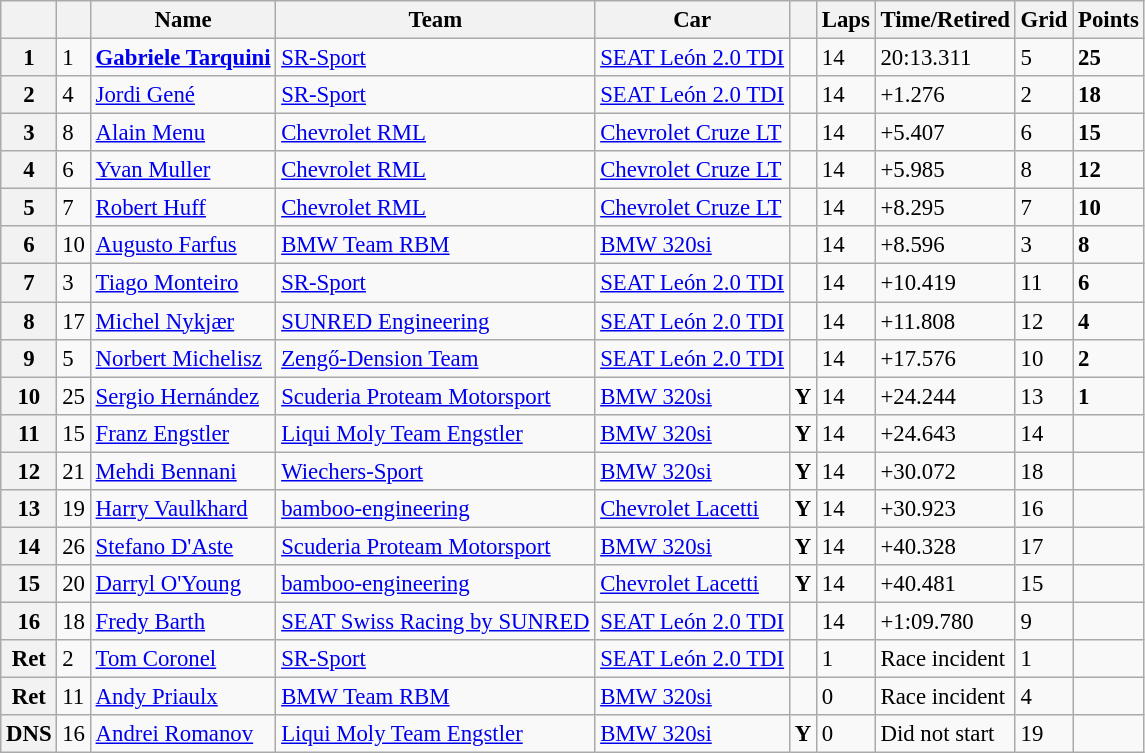<table class="wikitable sortable" style="font-size: 95%;">
<tr>
<th></th>
<th></th>
<th>Name</th>
<th>Team</th>
<th>Car</th>
<th></th>
<th>Laps</th>
<th>Time/Retired</th>
<th>Grid</th>
<th>Points</th>
</tr>
<tr>
<th>1</th>
<td>1</td>
<td> <strong><a href='#'>Gabriele Tarquini</a></strong></td>
<td><a href='#'>SR-Sport</a></td>
<td><a href='#'>SEAT León 2.0 TDI</a></td>
<td></td>
<td>14</td>
<td>20:13.311</td>
<td>5</td>
<td><strong>25</strong></td>
</tr>
<tr>
<th>2</th>
<td>4</td>
<td> <a href='#'>Jordi Gené</a></td>
<td><a href='#'>SR-Sport</a></td>
<td><a href='#'>SEAT León 2.0 TDI</a></td>
<td></td>
<td>14</td>
<td>+1.276</td>
<td>2</td>
<td><strong>18</strong></td>
</tr>
<tr>
<th>3</th>
<td>8</td>
<td> <a href='#'>Alain Menu</a></td>
<td><a href='#'>Chevrolet RML</a></td>
<td><a href='#'>Chevrolet Cruze LT</a></td>
<td></td>
<td>14</td>
<td>+5.407</td>
<td>6</td>
<td><strong>15</strong></td>
</tr>
<tr>
<th>4</th>
<td>6</td>
<td> <a href='#'>Yvan Muller</a></td>
<td><a href='#'>Chevrolet RML</a></td>
<td><a href='#'>Chevrolet Cruze LT</a></td>
<td></td>
<td>14</td>
<td>+5.985</td>
<td>8</td>
<td><strong>12</strong></td>
</tr>
<tr>
<th>5</th>
<td>7</td>
<td> <a href='#'>Robert Huff</a></td>
<td><a href='#'>Chevrolet RML</a></td>
<td><a href='#'>Chevrolet Cruze LT</a></td>
<td></td>
<td>14</td>
<td>+8.295</td>
<td>7</td>
<td><strong>10</strong></td>
</tr>
<tr>
<th>6</th>
<td>10</td>
<td> <a href='#'>Augusto Farfus</a></td>
<td><a href='#'>BMW Team RBM</a></td>
<td><a href='#'>BMW 320si</a></td>
<td></td>
<td>14</td>
<td>+8.596</td>
<td>3</td>
<td><strong>8</strong></td>
</tr>
<tr>
<th>7</th>
<td>3</td>
<td> <a href='#'>Tiago Monteiro</a></td>
<td><a href='#'>SR-Sport</a></td>
<td><a href='#'>SEAT León 2.0 TDI</a></td>
<td></td>
<td>14</td>
<td>+10.419</td>
<td>11</td>
<td><strong>6</strong></td>
</tr>
<tr>
<th>8</th>
<td>17</td>
<td> <a href='#'>Michel Nykjær</a></td>
<td><a href='#'>SUNRED Engineering</a></td>
<td><a href='#'>SEAT León 2.0 TDI</a></td>
<td></td>
<td>14</td>
<td>+11.808</td>
<td>12</td>
<td><strong>4</strong></td>
</tr>
<tr>
<th>9</th>
<td>5</td>
<td> <a href='#'>Norbert Michelisz</a></td>
<td><a href='#'>Zengő-Dension Team</a></td>
<td><a href='#'>SEAT León 2.0 TDI</a></td>
<td></td>
<td>14</td>
<td>+17.576</td>
<td>10</td>
<td><strong>2</strong></td>
</tr>
<tr>
<th>10</th>
<td>25</td>
<td> <a href='#'>Sergio Hernández</a></td>
<td><a href='#'>Scuderia Proteam Motorsport</a></td>
<td><a href='#'>BMW 320si</a></td>
<td align=center><strong><span>Y</span></strong></td>
<td>14</td>
<td>+24.244</td>
<td>13</td>
<td><strong>1</strong></td>
</tr>
<tr>
<th>11</th>
<td>15</td>
<td> <a href='#'>Franz Engstler</a></td>
<td><a href='#'>Liqui Moly Team Engstler</a></td>
<td><a href='#'>BMW 320si</a></td>
<td align=center><strong><span>Y</span></strong></td>
<td>14</td>
<td>+24.643</td>
<td>14</td>
<td></td>
</tr>
<tr>
<th>12</th>
<td>21</td>
<td> <a href='#'>Mehdi Bennani</a></td>
<td><a href='#'>Wiechers-Sport</a></td>
<td><a href='#'>BMW 320si</a></td>
<td align=center><strong><span>Y</span></strong></td>
<td>14</td>
<td>+30.072</td>
<td>18</td>
<td></td>
</tr>
<tr>
<th>13</th>
<td>19</td>
<td> <a href='#'>Harry Vaulkhard</a></td>
<td><a href='#'>bamboo-engineering</a></td>
<td><a href='#'>Chevrolet Lacetti</a></td>
<td align=center><strong><span>Y</span></strong></td>
<td>14</td>
<td>+30.923</td>
<td>16</td>
<td></td>
</tr>
<tr>
<th>14</th>
<td>26</td>
<td> <a href='#'>Stefano D'Aste</a></td>
<td><a href='#'>Scuderia Proteam Motorsport</a></td>
<td><a href='#'>BMW 320si</a></td>
<td align=center><strong><span>Y</span></strong></td>
<td>14</td>
<td>+40.328</td>
<td>17</td>
<td></td>
</tr>
<tr>
<th>15</th>
<td>20</td>
<td> <a href='#'>Darryl O'Young</a></td>
<td><a href='#'>bamboo-engineering</a></td>
<td><a href='#'>Chevrolet Lacetti</a></td>
<td align=center><strong><span>Y</span></strong></td>
<td>14</td>
<td>+40.481</td>
<td>15</td>
<td></td>
</tr>
<tr>
<th>16</th>
<td>18</td>
<td> <a href='#'>Fredy Barth</a></td>
<td><a href='#'>SEAT Swiss Racing by SUNRED</a></td>
<td><a href='#'>SEAT León 2.0 TDI</a></td>
<td></td>
<td>14</td>
<td>+1:09.780</td>
<td>9</td>
<td></td>
</tr>
<tr>
<th>Ret</th>
<td>2</td>
<td> <a href='#'>Tom Coronel</a></td>
<td><a href='#'>SR-Sport</a></td>
<td><a href='#'>SEAT León 2.0 TDI</a></td>
<td></td>
<td>1</td>
<td>Race incident</td>
<td>1</td>
<td></td>
</tr>
<tr>
<th>Ret</th>
<td>11</td>
<td> <a href='#'>Andy Priaulx</a></td>
<td><a href='#'>BMW Team RBM</a></td>
<td><a href='#'>BMW 320si</a></td>
<td></td>
<td>0</td>
<td>Race incident</td>
<td>4</td>
<td></td>
</tr>
<tr>
<th>DNS</th>
<td>16</td>
<td> <a href='#'>Andrei Romanov</a></td>
<td><a href='#'>Liqui Moly Team Engstler</a></td>
<td><a href='#'>BMW 320si</a></td>
<td align=center><strong><span>Y</span></strong></td>
<td>0</td>
<td>Did not start</td>
<td>19</td>
<td></td>
</tr>
</table>
